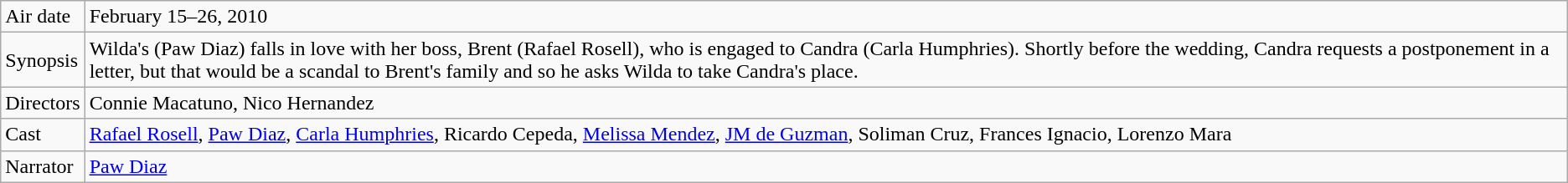<table class="wikitable">
<tr>
<td>Air date</td>
<td>February 15–26, 2010</td>
</tr>
<tr>
<td>Synopsis</td>
<td>Wilda's (Paw Diaz) falls in love with her boss, Brent (Rafael Rosell), who is engaged to Candra (Carla Humphries). Shortly before the wedding, Candra requests a postponement in a letter, but that would be a scandal to Brent's family and so he asks Wilda to take Candra's place.</td>
</tr>
<tr>
<td>Directors</td>
<td>Connie Macatuno, Nico Hernandez</td>
</tr>
<tr>
<td>Cast</td>
<td><a href='#'>Rafael Rosell</a>, <a href='#'>Paw Diaz</a>, <a href='#'>Carla Humphries</a>, Ricardo Cepeda, <a href='#'>Melissa Mendez</a>, <a href='#'>JM de Guzman</a>, Soliman Cruz, Frances Ignacio, Lorenzo Mara</td>
</tr>
<tr>
<td>Narrator</td>
<td><a href='#'>Paw Diaz</a></td>
</tr>
</table>
